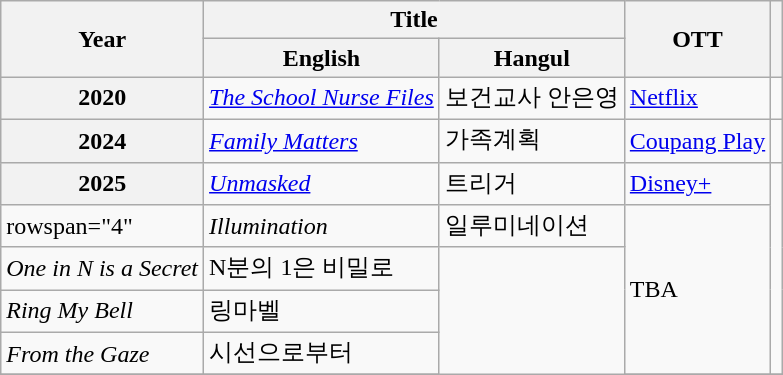<table class="wikitable plainrowheaders sortable">
<tr>
<th rowspan="2">Year</th>
<th colspan="2">Title</th>
<th rowspan="2">OTT</th>
<th rowspan="2" class="unsortable"></th>
</tr>
<tr>
<th>English</th>
<th>Hangul</th>
</tr>
<tr>
<th scope="row">2020</th>
<td><em><a href='#'>The School Nurse Files</a></em></td>
<td>보건교사 안은영</td>
<td><a href='#'>Netflix</a></td>
<td></td>
</tr>
<tr>
<th scope="row">2024</th>
<td><em><a href='#'>Family Matters</a></em></td>
<td>가족계획</td>
<td><a href='#'>Coupang Play</a></td>
<td></td>
</tr>
<tr>
<th scope="row">2025</th>
<td><em><a href='#'>Unmasked</a></em></td>
<td>트리거</td>
<td><a href='#'>Disney+</a></td>
<td rowspan="5"></td>
</tr>
<tr>
<td>rowspan="4" </td>
<td><em>Illumination</em></td>
<td>일루미네이션</td>
<td rowspan="4">TBA</td>
</tr>
<tr>
<td><em>One in N is a Secret</em></td>
<td>N분의 1은 비밀로</td>
</tr>
<tr>
<td><em>Ring My Bell</em></td>
<td>링마벨</td>
</tr>
<tr>
<td><em>From the Gaze</em></td>
<td>시선으로부터</td>
</tr>
<tr>
</tr>
</table>
